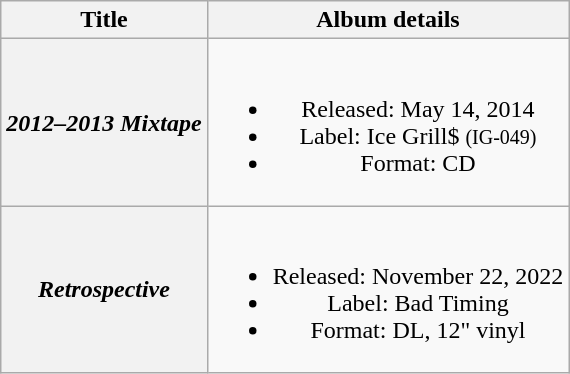<table class="wikitable plainrowheaders" style="text-align:center;">
<tr>
<th scope="col" rowspan="1">Title</th>
<th scope="col" rowspan="1">Album details</th>
</tr>
<tr>
<th scope="row"><em>2012–2013 Mixtape</em></th>
<td><br><ul><li>Released: May 14, 2014</li><li>Label: Ice Grill$ <small>(IG-049)</small></li><li>Format: CD</li></ul></td>
</tr>
<tr>
<th scope="row"><em>Retrospective</em></th>
<td><br><ul><li>Released: November 22, 2022</li><li>Label: Bad Timing</li><li>Format: DL, 12" vinyl</li></ul></td>
</tr>
</table>
